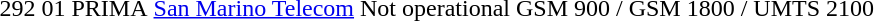<table>
<tr>
<td>292</td>
<td>01</td>
<td>PRIMA</td>
<td><a href='#'>San Marino Telecom</a></td>
<td>Not operational</td>
<td>GSM 900 / GSM 1800 / UMTS 2100</td>
<td></td>
</tr>
</table>
